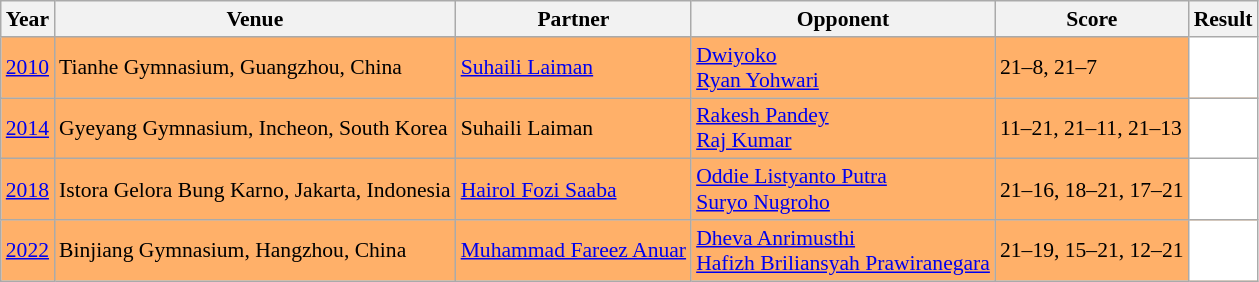<table class="sortable wikitable" style="font-size: 90%;">
<tr>
<th>Year</th>
<th>Venue</th>
<th>Partner</th>
<th>Opponent</th>
<th>Score</th>
<th>Result</th>
</tr>
<tr style="background:#FFB069">
<td align="center"><a href='#'>2010</a></td>
<td align="left">Tianhe Gymnasium, Guangzhou, China</td>
<td align="left"> <a href='#'>Suhaili Laiman</a></td>
<td align="left"> <a href='#'>Dwiyoko</a><br> <a href='#'>Ryan Yohwari</a></td>
<td align="left">21–8, 21–7</td>
<td style="text-align:left; background:white"><strong></strong></td>
</tr>
<tr style="background:#FFB069">
<td align="center"><a href='#'>2014</a></td>
<td align="left">Gyeyang Gymnasium, Incheon, South Korea</td>
<td align="left"> Suhaili Laiman</td>
<td align="left"> <a href='#'>Rakesh Pandey</a><br> <a href='#'>Raj Kumar</a></td>
<td align="left">11–21, 21–11, 21–13</td>
<td style="text-align:left; background:white"><strong></strong></td>
</tr>
<tr style="background:#FFB069">
<td align="center"><a href='#'>2018</a></td>
<td align="left">Istora Gelora Bung Karno, Jakarta, Indonesia</td>
<td align="left"> <a href='#'>Hairol Fozi Saaba</a></td>
<td align="left"> <a href='#'>Oddie Listyanto Putra</a><br> <a href='#'>Suryo Nugroho</a></td>
<td align="left">21–16, 18–21, 17–21</td>
<td style="text-align:left; background:white"><strong></strong></td>
</tr>
<tr style="background:#FFB069">
<td align="center"><a href='#'>2022</a></td>
<td align="left">Binjiang Gymnasium, Hangzhou, China</td>
<td align="left"> <a href='#'>Muhammad Fareez Anuar</a></td>
<td align="left"> <a href='#'>Dheva Anrimusthi</a><br> <a href='#'>Hafizh Briliansyah Prawiranegara</a></td>
<td align="left">21–19, 15–21, 12–21</td>
<td style="text-align:left; background:white"><strong></strong></td>
</tr>
</table>
